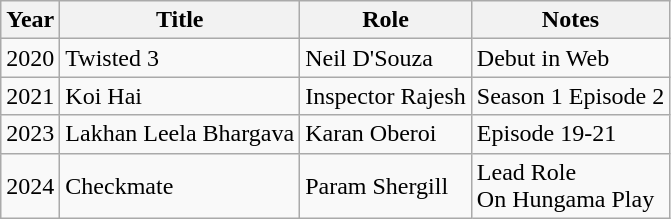<table class="wikitable sortable">
<tr>
<th>Year</th>
<th>Title</th>
<th>Role</th>
<th class="unsortable">Notes</th>
</tr>
<tr>
<td>2020</td>
<td>Twisted 3</td>
<td>Neil D'Souza</td>
<td>Debut in Web</td>
</tr>
<tr>
<td>2021</td>
<td>Koi Hai</td>
<td>Inspector Rajesh</td>
<td>Season 1 Episode 2</td>
</tr>
<tr>
<td>2023</td>
<td>Lakhan Leela Bhargava</td>
<td>Karan Oberoi</td>
<td>Episode 19-21</td>
</tr>
<tr>
<td>2024</td>
<td>Checkmate</td>
<td>Param Shergill</td>
<td>Lead Role<br>On Hungama Play</td>
</tr>
</table>
